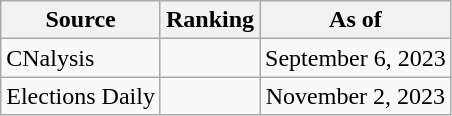<table class="wikitable" style="text-align:center">
<tr>
<th>Source</th>
<th>Ranking</th>
<th>As of</th>
</tr>
<tr>
<td align=left>CNalysis</td>
<td></td>
<td>September 6, 2023</td>
</tr>
<tr>
<td align=left>Elections Daily</td>
<td></td>
<td>November 2, 2023</td>
</tr>
</table>
